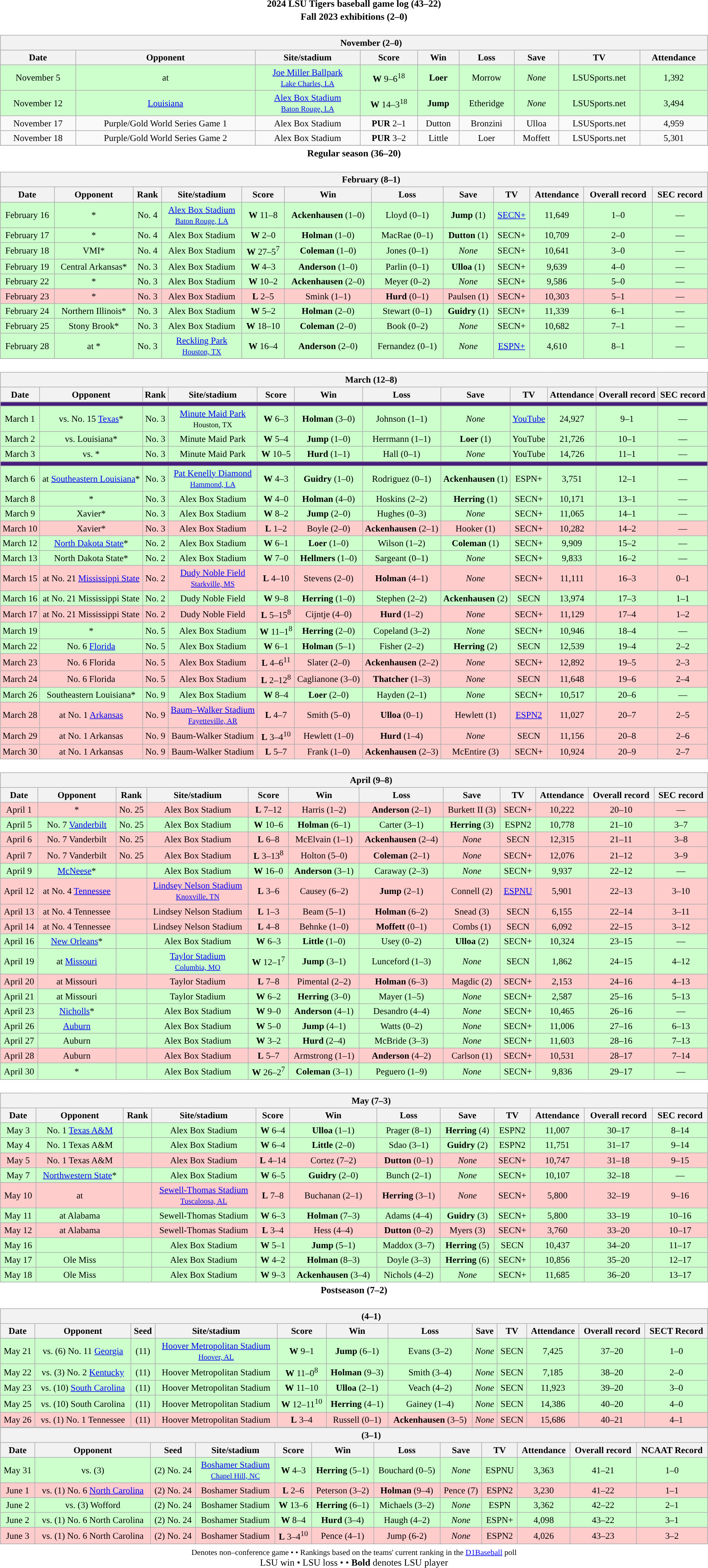<table class="toccolours" width=95% style="clear:both; margin:1.5em auto; text-align:center;">
<tr>
<th colspan=2>2024 LSU Tigers baseball game log (43–22)</th>
</tr>
<tr>
<th colspan=2>Fall 2023 exhibitions (2–0)</th>
</tr>
<tr valign="top">
<td><br><table class="wikitable collapsible collapsed" style="margin:auto; width:100%; text-align:center; font-size:95%">
<tr>
<th colspan=9 style="padding-left:4em;">November (2–0)</th>
</tr>
<tr>
<th>Date</th>
<th>Opponent</th>
<th>Site/stadium</th>
<th>Score</th>
<th>Win</th>
<th>Loss</th>
<th>Save</th>
<th>TV</th>
<th>Attendance</th>
</tr>
<tr align="center" bgcolor="ccffcc">
<td>November 5</td>
<td>at </td>
<td><a href='#'>Joe Miller Ballpark</a><br><small><a href='#'>Lake Charles, LA</a></small></td>
<td><strong>W</strong> 9–6<sup>18</sup></td>
<td><strong>Loer</strong></td>
<td>Morrow</td>
<td><em>None</em></td>
<td>LSUSports.net</td>
<td>1,392</td>
</tr>
<tr align="center" bgcolor="ccffcc">
<td>November 12</td>
<td><a href='#'>Louisiana</a></td>
<td><a href='#'>Alex Box Stadium</a><br><small><a href='#'>Baton Rouge, LA</a></small></td>
<td><strong>W</strong> 14–3<sup>18</sup></td>
<td><strong>Jump</strong></td>
<td>Etheridge</td>
<td><em>None</em></td>
<td>LSUSports.net</td>
<td>3,494</td>
</tr>
<tr align="center">
<td>November 17</td>
<td>Purple/Gold World Series Game 1</td>
<td>Alex Box Stadium</td>
<td><strong>PUR</strong> 2–1</td>
<td>Dutton</td>
<td>Bronzini</td>
<td>Ulloa</td>
<td>LSUSports.net</td>
<td>4,959</td>
</tr>
<tr align="center">
<td>November 18</td>
<td>Purple/Gold World Series Game 2</td>
<td>Alex Box Stadium</td>
<td><strong>PUR</strong> 3–2</td>
<td>Little</td>
<td>Loer</td>
<td>Moffett</td>
<td>LSUSports.net</td>
<td>5,301</td>
</tr>
<tr>
</tr>
</table>
</td>
</tr>
<tr>
<th colspan=2>Regular season (36–20)</th>
</tr>
<tr valign="top">
<td><br><table class="wikitable collapsible collapsed" style="margin:auto; width:100%; text-align:center; font-size:95%">
<tr>
<th colspan=12 style="padding-left:4em;">February (8–1)</th>
</tr>
<tr>
<th>Date</th>
<th>Opponent</th>
<th>Rank</th>
<th>Site/stadium</th>
<th>Score</th>
<th>Win</th>
<th>Loss</th>
<th>Save</th>
<th>TV</th>
<th>Attendance</th>
<th>Overall record</th>
<th>SEC record</th>
</tr>
<tr align="center"  bgcolor="ccffcc">
<td>February 16</td>
<td>*</td>
<td>No. 4</td>
<td><a href='#'>Alex Box Stadium</a><br><small><a href='#'>Baton Rouge, LA</a></small></td>
<td><strong>W</strong> 11–8</td>
<td><strong>Ackenhausen</strong> (1–0)</td>
<td>Lloyd (0–1)</td>
<td><strong>Jump</strong> (1)</td>
<td><a href='#'>SECN+</a></td>
<td>11,649</td>
<td>1–0</td>
<td>—</td>
</tr>
<tr align="center"  bgcolor="ccffcc">
<td>February 17</td>
<td>*</td>
<td>No. 4</td>
<td>Alex Box Stadium</td>
<td><strong>W</strong> 2–0</td>
<td><strong>Holman</strong> (1–0)</td>
<td>MacRae (0–1)</td>
<td><strong>Dutton</strong> (1)</td>
<td>SECN+</td>
<td>10,709</td>
<td>2–0</td>
<td>—</td>
</tr>
<tr align="center"  bgcolor="ccffcc">
<td>February 18</td>
<td>VMI*</td>
<td>No. 4</td>
<td>Alex Box Stadium</td>
<td><strong>W</strong> 27–5<sup>7</sup></td>
<td><strong>Coleman</strong> (1–0)</td>
<td>Jones (0–1)</td>
<td><em>None</em></td>
<td>SECN+</td>
<td>10,641</td>
<td>3–0</td>
<td>—</td>
</tr>
<tr align="center"  bgcolor="ccffcc">
<td>February 19</td>
<td>Central Arkansas*</td>
<td>No. 3</td>
<td>Alex Box Stadium</td>
<td><strong>W</strong> 4–3</td>
<td><strong>Anderson</strong> (1–0)</td>
<td>Parlin (0–1)</td>
<td><strong>Ulloa</strong> (1)</td>
<td>SECN+</td>
<td>9,639</td>
<td>4–0</td>
<td>—</td>
</tr>
<tr align="center"  bgcolor="ccffcc">
<td>February 22</td>
<td>*</td>
<td>No. 3</td>
<td>Alex Box Stadium</td>
<td><strong>W</strong> 10–2</td>
<td><strong>Ackenhausen</strong> (2–0)</td>
<td>Meyer (0–2)</td>
<td><em>None</em></td>
<td>SECN+</td>
<td>9,586</td>
<td>5–0</td>
<td>—</td>
</tr>
<tr align="center"  bgcolor="ffcccc">
<td>February 23</td>
<td>*</td>
<td>No. 3</td>
<td>Alex Box Stadium</td>
<td><strong>L</strong> 2–5</td>
<td>Smink (1–1)</td>
<td><strong>Hurd</strong> (0–1)</td>
<td>Paulsen (1)</td>
<td>SECN+</td>
<td>10,303</td>
<td>5–1</td>
<td>—</td>
</tr>
<tr align="center"  bgcolor="ccffcc">
<td>February 24</td>
<td>Northern Illinois*</td>
<td>No. 3</td>
<td>Alex Box Stadium</td>
<td><strong>W</strong> 5–2</td>
<td><strong>Holman</strong> (2–0)</td>
<td>Stewart (0–1)</td>
<td><strong>Guidry</strong> (1)</td>
<td>SECN+</td>
<td>11,339</td>
<td>6–1</td>
<td>—</td>
</tr>
<tr align="center"  bgcolor="ccffcc">
<td>February 25</td>
<td>Stony Brook*</td>
<td>No. 3</td>
<td>Alex Box Stadium</td>
<td><strong>W</strong> 18–10</td>
<td><strong>Coleman</strong> (2–0)</td>
<td>Book (0–2)</td>
<td><em>None</em></td>
<td>SECN+</td>
<td>10,682</td>
<td>7–1</td>
<td>—</td>
</tr>
<tr align="center" bgcolor="ccffcc">
<td>February 28</td>
<td>at *</td>
<td>No. 3</td>
<td><a href='#'>Reckling Park</a><br><small><a href='#'>Houston, TX</a></small></td>
<td><strong>W</strong> 16–4</td>
<td><strong>Anderson</strong> (2–0)</td>
<td>Fernandez (0–1)</td>
<td><em>None</em></td>
<td><a href='#'>ESPN+</a></td>
<td>4,610</td>
<td>8–1</td>
<td>—</td>
</tr>
<tr>
</tr>
</table>
</td>
</tr>
<tr>
<td><br><table class="wikitable collapsible collapsed" style="margin:auto; width:100%; text-align:center; font-size:95%">
<tr>
<th colspan=12 style="padding-left:4em;">March (12–8)</th>
</tr>
<tr>
<th>Date</th>
<th>Opponent</th>
<th>Rank</th>
<th>Site/stadium</th>
<th>Score</th>
<th>Win</th>
<th>Loss</th>
<th>Save</th>
<th>TV</th>
<th>Attendance</th>
<th>Overall record</th>
<th>SEC record</th>
</tr>
<tr>
<th colspan=12 style="padding-left:4em;background:#461D7C; color:#FDD023"></th>
</tr>
<tr align="center" bgcolor="ccffcc">
<td>March 1</td>
<td>vs. No. 15 <a href='#'>Texas</a>*</td>
<td>No. 3</td>
<td><a href='#'>Minute Maid Park</a><br><small>Houston, TX</small></td>
<td><strong>W</strong> 6–3</td>
<td><strong>Holman</strong> (3–0)</td>
<td>Johnson (1–1)</td>
<td><em>None</em></td>
<td><a href='#'>YouTube</a></td>
<td>24,927</td>
<td>9–1</td>
<td>—</td>
</tr>
<tr align="center" bgcolor="ccffcc">
<td>March 2</td>
<td>vs. Louisiana*</td>
<td>No. 3</td>
<td>Minute Maid Park</td>
<td><strong>W</strong> 5–4</td>
<td><strong>Jump</strong> (1–0)</td>
<td>Herrmann (1–1)</td>
<td><strong>Loer</strong> (1)</td>
<td>YouTube</td>
<td>21,726</td>
<td>10–1</td>
<td>—</td>
</tr>
<tr align="center" bgcolor="ccffcc">
<td>March 3</td>
<td>vs. *</td>
<td>No. 3</td>
<td>Minute Maid Park</td>
<td><strong>W</strong> 10–5</td>
<td><strong>Hurd</strong> (1–1)</td>
<td>Hall (0–1)</td>
<td><em>None</em></td>
<td>YouTube</td>
<td>14,726</td>
<td>11–1</td>
<td>—</td>
</tr>
<tr>
<th colspan=12 style="padding-left:4em;background:#461D7C; color:white"></th>
</tr>
<tr align="center" bgcolor="ccffcc">
<td>March 6</td>
<td>at <a href='#'>Southeastern Louisiana</a>*</td>
<td>No. 3</td>
<td><a href='#'>Pat Kenelly Diamond</a><br><small><a href='#'>Hammond, LA</a></small></td>
<td><strong>W</strong> 4–3</td>
<td><strong>Guidry</strong> (1–0)</td>
<td>Rodriguez (0–1)</td>
<td><strong>Ackenhausen</strong> (1)</td>
<td>ESPN+</td>
<td>3,751</td>
<td>12–1</td>
<td>—</td>
</tr>
<tr align="center" bgcolor="ccffcc">
<td>March 8</td>
<td>*</td>
<td>No. 3</td>
<td>Alex Box Stadium</td>
<td><strong>W</strong> 4–0</td>
<td><strong>Holman</strong> (4–0)</td>
<td>Hoskins (2–2)</td>
<td><strong>Herring</strong> (1)</td>
<td>SECN+</td>
<td>10,171</td>
<td>13–1</td>
<td>—</td>
</tr>
<tr align="center" bgcolor="ccffcc">
<td>March 9</td>
<td>Xavier*</td>
<td>No. 3</td>
<td>Alex Box Stadium</td>
<td><strong>W</strong> 8–2</td>
<td><strong>Jump</strong> (2–0)</td>
<td>Hughes (0–3)</td>
<td><em>None</em></td>
<td>SECN+</td>
<td>11,065</td>
<td>14–1</td>
<td>—</td>
</tr>
<tr align="center" bgcolor="ffcccc">
<td>March 10</td>
<td>Xavier*</td>
<td>No. 3</td>
<td>Alex Box Stadium</td>
<td><strong>L</strong> 1–2</td>
<td>Boyle (2–0)</td>
<td><strong>Ackenhausen</strong> (2–1)</td>
<td>Hooker (1)</td>
<td>SECN+</td>
<td>10,282</td>
<td>14–2</td>
<td>—</td>
</tr>
<tr align="center" bgcolor="ccffcc">
<td>March 12</td>
<td><a href='#'>North Dakota State</a>*</td>
<td>No. 2</td>
<td>Alex Box Stadium</td>
<td><strong>W</strong> 6–1</td>
<td><strong>Loer</strong> (1–0)</td>
<td>Wilson (1–2)</td>
<td><strong>Coleman</strong> (1)</td>
<td>SECN+</td>
<td>9,909</td>
<td>15–2</td>
<td>—</td>
</tr>
<tr align="center" bgcolor="ccffcc">
<td>March 13</td>
<td>North Dakota State*</td>
<td>No. 2</td>
<td>Alex Box Stadium</td>
<td><strong>W</strong> 7–0</td>
<td><strong>Hellmers</strong> (1–0)</td>
<td>Sargeant (0–1)</td>
<td><em>None</em></td>
<td>SECN+</td>
<td>9,833</td>
<td>16–2</td>
<td>—</td>
</tr>
<tr align="center" bgcolor="ffcccc">
<td>March 15</td>
<td>at No. 21 <a href='#'>Mississippi State</a></td>
<td>No. 2</td>
<td><a href='#'>Dudy Noble Field</a><br><small><a href='#'>Starkville, MS</a></small></td>
<td><strong>L</strong> 4–10</td>
<td>Stevens (2–0)</td>
<td><strong>Holman</strong> (4–1)</td>
<td><em>None</em></td>
<td>SECN+</td>
<td>11,111</td>
<td>16–3</td>
<td>0–1</td>
</tr>
<tr align="center" bgcolor="ccffcc">
<td>March 16</td>
<td>at No. 21 Mississippi State</td>
<td>No. 2</td>
<td>Dudy Noble Field</td>
<td><strong>W</strong> 9–8</td>
<td><strong>Herring</strong> (1–0)</td>
<td>Stephen (2–2)</td>
<td><strong>Ackenhausen</strong> (2)</td>
<td>SECN</td>
<td>13,974</td>
<td>17–3</td>
<td>1–1</td>
</tr>
<tr align="center" bgcolor="ffcccc">
<td>March 17</td>
<td>at No. 21 Mississippi State</td>
<td>No. 2</td>
<td>Dudy Noble Field</td>
<td><strong>L</strong> 5–15<sup>8</sup></td>
<td>Cijntje (4–0)</td>
<td><strong>Hurd</strong> (1–2)</td>
<td><em>None</em></td>
<td>SECN+</td>
<td>11,129</td>
<td>17–4</td>
<td>1–2</td>
</tr>
<tr align="center" bgcolor="ccffcc">
<td>March 19</td>
<td>*</td>
<td>No. 5</td>
<td>Alex Box Stadium</td>
<td><strong>W</strong> 11–1<sup>8</sup></td>
<td><strong>Herring</strong> (2–0)</td>
<td>Copeland (3–2)</td>
<td><em>None</em></td>
<td>SECN+</td>
<td>10,946</td>
<td>18–4</td>
<td>—</td>
</tr>
<tr align="center" bgcolor="ccffcc">
<td>March 22</td>
<td>No. 6 <a href='#'>Florida</a></td>
<td>No. 5</td>
<td>Alex Box Stadium</td>
<td><strong>W</strong> 6–1</td>
<td><strong>Holman</strong> (5–1)</td>
<td>Fisher (2–2)</td>
<td><strong>Herring</strong> (2)</td>
<td>SECN</td>
<td>12,539</td>
<td>19–4</td>
<td>2–2</td>
</tr>
<tr align="center" bgcolor="ffcccc">
<td>March 23</td>
<td>No. 6 Florida</td>
<td>No. 5</td>
<td>Alex Box Stadium</td>
<td><strong>L</strong> 4–6<sup>11</sup></td>
<td>Slater (2–0)</td>
<td><strong>Ackenhausen</strong> (2–2)</td>
<td><em>None</em></td>
<td>SECN+</td>
<td>12,892</td>
<td>19–5</td>
<td>2–3</td>
</tr>
<tr align="center" bgcolor="ffcccc">
<td>March 24</td>
<td>No. 6 Florida</td>
<td>No. 5</td>
<td>Alex Box Stadium</td>
<td><strong>L</strong> 2–12<sup>8</sup></td>
<td>Caglianone (3–0)</td>
<td><strong>Thatcher</strong> (1–3)</td>
<td><em>None</em></td>
<td>SECN</td>
<td>11,648</td>
<td>19–6</td>
<td>2–4</td>
</tr>
<tr align="center" bgcolor="ccffcc">
<td>March 26</td>
<td>Southeastern Louisiana*</td>
<td>No. 9</td>
<td>Alex Box Stadium</td>
<td><strong>W</strong> 8–4</td>
<td><strong>Loer</strong> (2–0)</td>
<td>Hayden (2–1)</td>
<td><em>None</em></td>
<td>SECN+</td>
<td>10,517</td>
<td>20–6</td>
<td>—</td>
</tr>
<tr align="center" bgcolor="ffcccc">
<td>March 28</td>
<td>at No. 1 <a href='#'>Arkansas</a></td>
<td>No. 9</td>
<td><a href='#'>Baum–Walker Stadium</a><br><small><a href='#'>Fayetteville, AR</a></small></td>
<td><strong>L</strong> 4–7</td>
<td>Smith (5–0)</td>
<td><strong>Ulloa</strong> (0–1)</td>
<td>Hewlett (1)</td>
<td><a href='#'>ESPN2</a></td>
<td>11,027</td>
<td>20–7</td>
<td>2–5</td>
</tr>
<tr align="center" bgcolor="ffcccc">
<td>March 29</td>
<td>at No. 1 Arkansas</td>
<td>No. 9</td>
<td>Baum-Walker Stadium</td>
<td><strong>L</strong> 3–4<sup>10</sup></td>
<td>Hewlett (1–0)</td>
<td><strong>Hurd</strong> (1–4)</td>
<td><em>None</em></td>
<td>SECN</td>
<td>11,156</td>
<td>20–8</td>
<td>2–6</td>
</tr>
<tr align="center" bgcolor="ffcccc">
<td>March 30</td>
<td>at No. 1 Arkansas</td>
<td>No. 9</td>
<td>Baum-Walker Stadium</td>
<td><strong>L</strong> 5–7</td>
<td>Frank (1–0)</td>
<td><strong>Ackenhausen</strong> (2–3)</td>
<td>McEntire (3)</td>
<td>SECN+</td>
<td>10,924</td>
<td>20–9</td>
<td>2–7</td>
</tr>
</table>
</td>
</tr>
<tr>
<td><br><table class="wikitable collapsible collapsed" style="margin:auto; width:100%; text-align:center; font-size:95%">
<tr>
<th colspan=12 style="padding-left:4em;">April (9–8)</th>
</tr>
<tr>
<th>Date</th>
<th>Opponent</th>
<th>Rank</th>
<th>Site/stadium</th>
<th>Score</th>
<th>Win</th>
<th>Loss</th>
<th>Save</th>
<th>TV</th>
<th>Attendance</th>
<th>Overall record</th>
<th>SEC record</th>
</tr>
<tr align="center" bgcolor="ffcccc">
<td>April 1</td>
<td>*</td>
<td>No. 25</td>
<td>Alex Box Stadium</td>
<td><strong>L</strong> 7–12</td>
<td>Harris (1–2)</td>
<td><strong>Anderson</strong> (2–1)</td>
<td>Burkett II (3)</td>
<td>SECN+</td>
<td>10,222</td>
<td>20–10</td>
<td>—</td>
</tr>
<tr align="center" bgcolor="ccffcc">
<td>April 5</td>
<td>No. 7 <a href='#'>Vanderbilt</a></td>
<td>No. 25</td>
<td>Alex Box Stadium</td>
<td><strong>W</strong> 10–6</td>
<td><strong>Holman</strong> (6–1)</td>
<td>Carter (3–1)</td>
<td><strong>Herring</strong> (3)</td>
<td>ESPN2</td>
<td>10,778</td>
<td>21–10</td>
<td>3–7</td>
</tr>
<tr align="center" bgcolor="ffcccc">
<td>April 6</td>
<td>No. 7 Vanderbilt</td>
<td>No. 25</td>
<td>Alex Box Stadium</td>
<td><strong>L</strong> 6–8</td>
<td>McElvain (1–1)</td>
<td><strong>Ackenhausen</strong> (2–4)</td>
<td><em>None</em></td>
<td>SECN</td>
<td>12,315</td>
<td>21–11</td>
<td>3–8</td>
</tr>
<tr align="center" bgcolor="ffcccc">
<td>April 7</td>
<td>No. 7 Vanderbilt</td>
<td>No. 25</td>
<td>Alex Box Stadium</td>
<td><strong>L</strong> 3–13<sup>8</sup></td>
<td>Holton (5–0)</td>
<td><strong>Coleman</strong> (2–1)</td>
<td><em>None</em></td>
<td>SECN+</td>
<td>12,076</td>
<td>21–12</td>
<td>3–9</td>
</tr>
<tr align="center" bgcolor="ccffcc">
<td>April 9</td>
<td><a href='#'>McNeese</a>*</td>
<td></td>
<td>Alex Box Stadium</td>
<td><strong>W</strong> 16–0</td>
<td><strong>Anderson</strong> (3–1)</td>
<td>Caraway (2–3)</td>
<td><em>None</em></td>
<td>SECN+</td>
<td>9,937</td>
<td>22–12</td>
<td>—</td>
</tr>
<tr align="center" bgcolor="ffcccc">
<td>April 12</td>
<td>at No. 4 <a href='#'>Tennessee</a></td>
<td></td>
<td><a href='#'>Lindsey Nelson Stadium</a><br><small><a href='#'>Knoxville, TN</a></small></td>
<td><strong>L</strong> 3–6</td>
<td>Causey (6–2)</td>
<td><strong>Jump</strong> (2–1)</td>
<td>Connell (2)</td>
<td><a href='#'>ESPNU</a></td>
<td>5,901</td>
<td>22–13</td>
<td>3–10</td>
</tr>
<tr align="center" bgcolor="ffcccc">
<td>April 13</td>
<td>at No. 4 Tennessee</td>
<td></td>
<td>Lindsey Nelson Stadium</td>
<td><strong>L</strong> 1–3</td>
<td>Beam (5–1)</td>
<td><strong>Holman</strong> (6–2)</td>
<td>Snead (3)</td>
<td>SECN</td>
<td>6,155</td>
<td>22–14</td>
<td>3–11</td>
</tr>
<tr align="center" bgcolor="ffcccc">
<td>April 14</td>
<td>at No. 4 Tennessee</td>
<td></td>
<td>Lindsey Nelson Stadium</td>
<td><strong>L</strong> 4–8</td>
<td>Behnke (1–0)</td>
<td><strong>Moffett</strong> (0–1)</td>
<td>Combs (1)</td>
<td>SECN</td>
<td>6,092</td>
<td>22–15</td>
<td>3–12</td>
</tr>
<tr align="center" bgcolor="ccffcc">
<td>April 16</td>
<td><a href='#'>New Orleans</a>*</td>
<td></td>
<td>Alex Box Stadium</td>
<td><strong>W</strong> 6–3</td>
<td><strong>Little</strong> (1–0)</td>
<td>Usey (0–2)</td>
<td><strong>Ulloa</strong> (2)</td>
<td>SECN+</td>
<td>10,324</td>
<td>23–15</td>
<td>—</td>
</tr>
<tr align="center" bgcolor="ccffcc">
<td>April 19</td>
<td>at <a href='#'>Missouri</a></td>
<td></td>
<td><a href='#'>Taylor Stadium</a><br><small><a href='#'>Columbia, MO</a></small></td>
<td><strong>W</strong> 12–1<sup>7</sup></td>
<td><strong>Jump</strong> (3–1)</td>
<td>Lunceford (1–3)</td>
<td><em>None</em></td>
<td>SECN</td>
<td>1,862</td>
<td>24–15</td>
<td>4–12</td>
</tr>
<tr align="center" bgcolor="ffcccc">
<td>April 20</td>
<td>at Missouri</td>
<td></td>
<td>Taylor Stadium</td>
<td><strong>L</strong> 7–8</td>
<td>Pimental (2–2)</td>
<td><strong>Holman</strong> (6–3)</td>
<td>Magdic (2)</td>
<td>SECN+</td>
<td>2,153</td>
<td>24–16</td>
<td>4–13</td>
</tr>
<tr align="center" bgcolor="ccffcc">
<td>April 21</td>
<td>at Missouri</td>
<td></td>
<td>Taylor Stadium</td>
<td><strong>W</strong> 6–2</td>
<td><strong>Herring</strong> (3–0)</td>
<td>Mayer (1–5)</td>
<td><em>None</em></td>
<td>SECN+</td>
<td>2,587</td>
<td>25–16</td>
<td>5–13</td>
</tr>
<tr align="center" bgcolor="ccffcc">
<td>April 23</td>
<td><a href='#'>Nicholls</a>*</td>
<td></td>
<td>Alex Box Stadium</td>
<td><strong>W</strong> 9–0</td>
<td><strong>Anderson</strong> (4–1)</td>
<td>Desandro (4–4)</td>
<td><em>None</em></td>
<td>SECN+</td>
<td>10,465</td>
<td>26–16</td>
<td>—</td>
</tr>
<tr align="center" bgcolor="ccffcc">
<td>April 26</td>
<td><a href='#'>Auburn</a></td>
<td></td>
<td>Alex Box Stadium</td>
<td><strong>W</strong> 5–0</td>
<td><strong>Jump</strong> (4–1)</td>
<td>Watts (0–2)</td>
<td><em>None</em></td>
<td>SECN+</td>
<td>11,006</td>
<td>27–16</td>
<td>6–13</td>
</tr>
<tr align="center" bgcolor="ccffcc">
<td>April 27</td>
<td>Auburn</td>
<td></td>
<td>Alex Box Stadium</td>
<td><strong>W</strong> 3–2</td>
<td><strong>Hurd</strong> (2–4)</td>
<td>McBride (3–3)</td>
<td><em>None</em></td>
<td>SECN+</td>
<td>11,603</td>
<td>28–16</td>
<td>7–13</td>
</tr>
<tr align="center" bgcolor="ffcccc">
<td>April 28</td>
<td>Auburn</td>
<td></td>
<td>Alex Box Stadium</td>
<td><strong>L</strong> 5–7</td>
<td>Armstrong (1–1)</td>
<td><strong>Anderson</strong> (4–2)</td>
<td>Carlson (1)</td>
<td>SECN+</td>
<td>10,531</td>
<td>28–17</td>
<td>7–14</td>
</tr>
<tr align="center" bgcolor="ccffcc">
<td>April 30</td>
<td>*</td>
<td></td>
<td>Alex Box Stadium</td>
<td><strong>W</strong> 26–2<sup>7</sup></td>
<td><strong>Coleman</strong> (3–1)</td>
<td>Peguero (1–9)</td>
<td><em>None</em></td>
<td>SECN+</td>
<td>9,836</td>
<td>29–17</td>
<td>—</td>
</tr>
</table>
</td>
</tr>
<tr>
<td><br><table class="wikitable collapsible collapsed" style="margin:auto; width:100%; text-align:center; font-size:95%">
<tr>
<th colspan=12 style="padding-left:4em;">May (7–3)</th>
</tr>
<tr>
<th>Date</th>
<th>Opponent</th>
<th>Rank</th>
<th>Site/stadium</th>
<th>Score</th>
<th>Win</th>
<th>Loss</th>
<th>Save</th>
<th>TV</th>
<th>Attendance</th>
<th>Overall record</th>
<th>SEC record</th>
</tr>
<tr align="center" bgcolor="ccffcc">
<td>May 3</td>
<td>No. 1 <a href='#'>Texas A&M</a></td>
<td></td>
<td>Alex Box Stadium</td>
<td><strong>W</strong> 6–4</td>
<td><strong>Ulloa</strong> (1–1)</td>
<td>Prager (8–1)</td>
<td><strong>Herring</strong> (4)</td>
<td>ESPN2</td>
<td>11,007</td>
<td>30–17</td>
<td>8–14</td>
</tr>
<tr align="center" bgcolor="ccffcc">
<td>May 4</td>
<td>No. 1 Texas A&M</td>
<td></td>
<td>Alex Box Stadium</td>
<td><strong>W</strong> 6–4</td>
<td><strong>Little</strong> (2–0)</td>
<td>Sdao (3–1)</td>
<td><strong>Guidry</strong> (2)</td>
<td>ESPN2</td>
<td>11,751</td>
<td>31–17</td>
<td>9–14</td>
</tr>
<tr align="center" bgcolor="ffcccc">
<td>May 5</td>
<td>No. 1 Texas A&M</td>
<td></td>
<td>Alex Box Stadium</td>
<td><strong>L</strong> 4–14</td>
<td>Cortez (7–2)</td>
<td><strong>Dutton</strong> (0–1)</td>
<td><em>None</em></td>
<td>SECN+</td>
<td>10,747</td>
<td>31–18</td>
<td>9–15</td>
</tr>
<tr align="center" bgcolor="ccffcc">
<td>May 7</td>
<td><a href='#'>Northwestern State</a>*</td>
<td></td>
<td>Alex Box Stadium</td>
<td><strong>W</strong> 6–5</td>
<td><strong>Guidry</strong> (2–0)</td>
<td>Bunch (2–1)</td>
<td><em>None</em></td>
<td>SECN+</td>
<td>10,107</td>
<td>32–18</td>
<td>—</td>
</tr>
<tr align="center" bgcolor="ffcccc">
<td>May 10</td>
<td>at </td>
<td></td>
<td><a href='#'>Sewell-Thomas Stadium</a><br><small><a href='#'>Tuscaloosa, AL</a></small></td>
<td><strong>L</strong> 7–8</td>
<td>Buchanan (2–1)</td>
<td><strong>Herring</strong> (3–1)</td>
<td><em>None</em></td>
<td>SECN+</td>
<td>5,800</td>
<td>32–19</td>
<td>9–16</td>
</tr>
<tr align="center" bgcolor="ccffcc">
<td>May 11</td>
<td>at Alabama</td>
<td></td>
<td>Sewell-Thomas Stadium</td>
<td><strong>W</strong> 6–3</td>
<td><strong>Holman</strong> (7–3)</td>
<td>Adams (4–4)</td>
<td><strong>Guidry</strong> (3)</td>
<td>SECN+</td>
<td>5,800</td>
<td>33–19</td>
<td>10–16</td>
</tr>
<tr align="center" bgcolor="ffcccc">
<td>May 12</td>
<td>at Alabama</td>
<td></td>
<td>Sewell-Thomas Stadium</td>
<td><strong>L</strong> 3–4</td>
<td>Hess (4–4)</td>
<td><strong>Dutton</strong> (0–2)</td>
<td>Myers (3)</td>
<td>SECN+</td>
<td>3,760</td>
<td>33–20</td>
<td>10–17</td>
</tr>
<tr align="center" bgcolor="ccffcc">
<td>May 16</td>
<td></td>
<td></td>
<td>Alex Box Stadium</td>
<td><strong>W</strong> 5–1</td>
<td><strong>Jump</strong> (5–1)</td>
<td>Maddox (3–7)</td>
<td><strong>Herring</strong> (5)</td>
<td>SECN</td>
<td>10,437</td>
<td>34–20</td>
<td>11–17</td>
</tr>
<tr align="center" bgcolor="ccffcc">
<td>May 17</td>
<td>Ole Miss</td>
<td></td>
<td>Alex Box Stadium</td>
<td><strong>W</strong> 4–2</td>
<td><strong>Holman</strong> (8–3)</td>
<td>Doyle (3–3)</td>
<td><strong>Herring</strong> (6)</td>
<td>SECN+</td>
<td>10,856</td>
<td>35–20</td>
<td>12–17</td>
</tr>
<tr align="center" bgcolor="ccffcc">
<td>May 18</td>
<td>Ole Miss</td>
<td></td>
<td>Alex Box Stadium</td>
<td><strong>W</strong> 9–3</td>
<td><strong>Ackenhausen</strong> (3–4)</td>
<td>Nichols (4–2)</td>
<td><em>None</em></td>
<td>SECN+</td>
<td>11,685</td>
<td>36–20</td>
<td>13–17</td>
</tr>
</table>
</td>
</tr>
<tr>
<th colspan=2>Postseason (7–2)</th>
</tr>
<tr>
<td><br><table class="wikitable collapsible collapsed" style="margin:auto; width:100%; text-align:center; font-size:95%">
<tr>
<th colspan=12 style="padding-left:4em;"> (4–1)</th>
</tr>
<tr>
<th>Date</th>
<th>Opponent</th>
<th>Seed</th>
<th>Site/stadium</th>
<th>Score</th>
<th>Win</th>
<th>Loss</th>
<th>Save</th>
<th>TV</th>
<th>Attendance</th>
<th>Overall record</th>
<th>SECT Record</th>
</tr>
<tr align="center" bgcolor="ccffcc">
<td>May 21</td>
<td>vs. (6) No. 11 <a href='#'>Georgia</a></td>
<td>(11)</td>
<td><a href='#'>Hoover Metropolitan Stadium</a><br><small><a href='#'>Hoover, AL</a></small></td>
<td><strong>W</strong> 9–1</td>
<td><strong>Jump</strong> (6–1)</td>
<td>Evans (3–2)</td>
<td><em>None</em></td>
<td>SECN</td>
<td>7,425</td>
<td>37–20</td>
<td>1–0</td>
</tr>
<tr align="center" bgcolor="ccffcc">
<td>May 22</td>
<td>vs. (3) No. 2 <a href='#'>Kentucky</a></td>
<td>(11)</td>
<td>Hoover Metropolitan Stadium</td>
<td><strong>W</strong> 11–0<sup>8</sup></td>
<td><strong>Holman</strong> (9–3)</td>
<td>Smith (3–4)</td>
<td><em>None</em></td>
<td>SECN</td>
<td>7,185</td>
<td>38–20</td>
<td>2–0</td>
</tr>
<tr align="center" bgcolor="ccffcc">
<td>May 23</td>
<td>vs. (10) <a href='#'>South Carolina</a></td>
<td>(11)</td>
<td>Hoover Metropolitan Stadium</td>
<td><strong>W</strong> 11–10</td>
<td><strong>Ulloa</strong> (2–1)</td>
<td>Veach (4–2)</td>
<td><em>None</em></td>
<td>SECN</td>
<td>11,923</td>
<td>39–20</td>
<td>3–0</td>
</tr>
<tr align="center" bgcolor="ccffcc">
<td>May 25</td>
<td>vs. (10) South Carolina</td>
<td>(11)</td>
<td>Hoover Metropolitan Stadium</td>
<td><strong>W</strong> 12–11<sup>10</sup></td>
<td><strong>Herring</strong> (4–1)</td>
<td>Gainey (1–4)</td>
<td><em>None</em></td>
<td>SECN</td>
<td>14,386</td>
<td>40–20</td>
<td>4–0</td>
</tr>
<tr align="center" bgcolor="ffcccc">
<td>May 26</td>
<td>vs. (1) No. 1 Tennessee</td>
<td>(11)</td>
<td>Hoover Metropolitan Stadium</td>
<td><strong>L</strong> 3–4</td>
<td>Russell (0–1)</td>
<td><strong>Ackenhausen</strong> (3–5)</td>
<td><em>None</em></td>
<td>SECN</td>
<td>15,686</td>
<td>40–21</td>
<td>4–1</td>
</tr>
</table>
<table class="wikitable collapsible" style="margin:auto; width:100%; text-align:center; font-size:95%">
<tr>
<th colspan=12 style="padding-left:4em;"> (3–1)</th>
</tr>
<tr>
<th>Date</th>
<th>Opponent</th>
<th>Seed</th>
<th>Site/stadium</th>
<th>Score</th>
<th>Win</th>
<th>Loss</th>
<th>Save</th>
<th>TV</th>
<th>Attendance</th>
<th>Overall record</th>
<th>NCAAT Record</th>
</tr>
<tr align="center" bgcolor="ccffcc">
<td>May 31</td>
<td>vs. (3) </td>
<td>(2) No. 24</td>
<td><a href='#'>Boshamer Stadium</a><br><small><a href='#'>Chapel Hill, NC</a></small></td>
<td><strong>W</strong> 4–3</td>
<td><strong>Herring</strong> (5–1)</td>
<td>Bouchard (0–5)</td>
<td><em>None</em></td>
<td>ESPNU</td>
<td>3,363</td>
<td>41–21</td>
<td>1–0</td>
</tr>
<tr align="center" bgcolor="ffcccc">
<td>June 1</td>
<td>vs. (1) No. 6 <a href='#'>North Carolina</a></td>
<td>(2) No. 24</td>
<td>Boshamer Stadium</td>
<td><strong>L</strong> 2–6</td>
<td>Peterson (3–2)</td>
<td><strong>Holman</strong> (9–4)</td>
<td>Pence (7)</td>
<td>ESPN2</td>
<td>3,230</td>
<td>41–22</td>
<td>1–1</td>
</tr>
<tr align="center" bgcolor="ccffcc">
<td>June 2</td>
<td>vs. (3) Wofford</td>
<td>(2) No. 24</td>
<td>Boshamer Stadium</td>
<td><strong>W</strong> 13–6</td>
<td><strong>Herring</strong> (6–1)</td>
<td>Michaels (3–2)</td>
<td><em>None</em></td>
<td>ESPN</td>
<td>3,362</td>
<td>42–22</td>
<td>2–1</td>
</tr>
<tr align="center" bgcolor="ccffcc">
<td>June 2</td>
<td>vs. (1) No. 6 North Carolina</td>
<td>(2) No. 24</td>
<td>Boshamer Stadium</td>
<td><strong>W</strong> 8–4</td>
<td><strong>Hurd</strong> (3–4)</td>
<td>Haugh (4–2)</td>
<td><em>None</em></td>
<td>ESPN+</td>
<td>4,098</td>
<td>43–22</td>
<td>3–1</td>
</tr>
<tr align="center" bgcolor="ffcccc">
<td>June 3</td>
<td>vs. (1) No. 6 North Carolina</td>
<td>(2) No. 24</td>
<td>Boshamer Stadium</td>
<td><strong>L</strong> 3–4<sup>10</sup></td>
<td>Pence (4–1)</td>
<td>Jump (6-2)</td>
<td><em>None</em></td>
<td>ESPN2</td>
<td>4,026</td>
<td>43–23</td>
<td>3–2</td>
</tr>
</table>
</td>
</tr>
<tr>
<td><small>Denotes non–conference game •  • Rankings based on the teams' current ranking in the <a href='#'>D1Baseball</a> poll</small><br> LSU win •  LSU loss •  • <strong>Bold</strong> denotes LSU player</td>
</tr>
</table>
